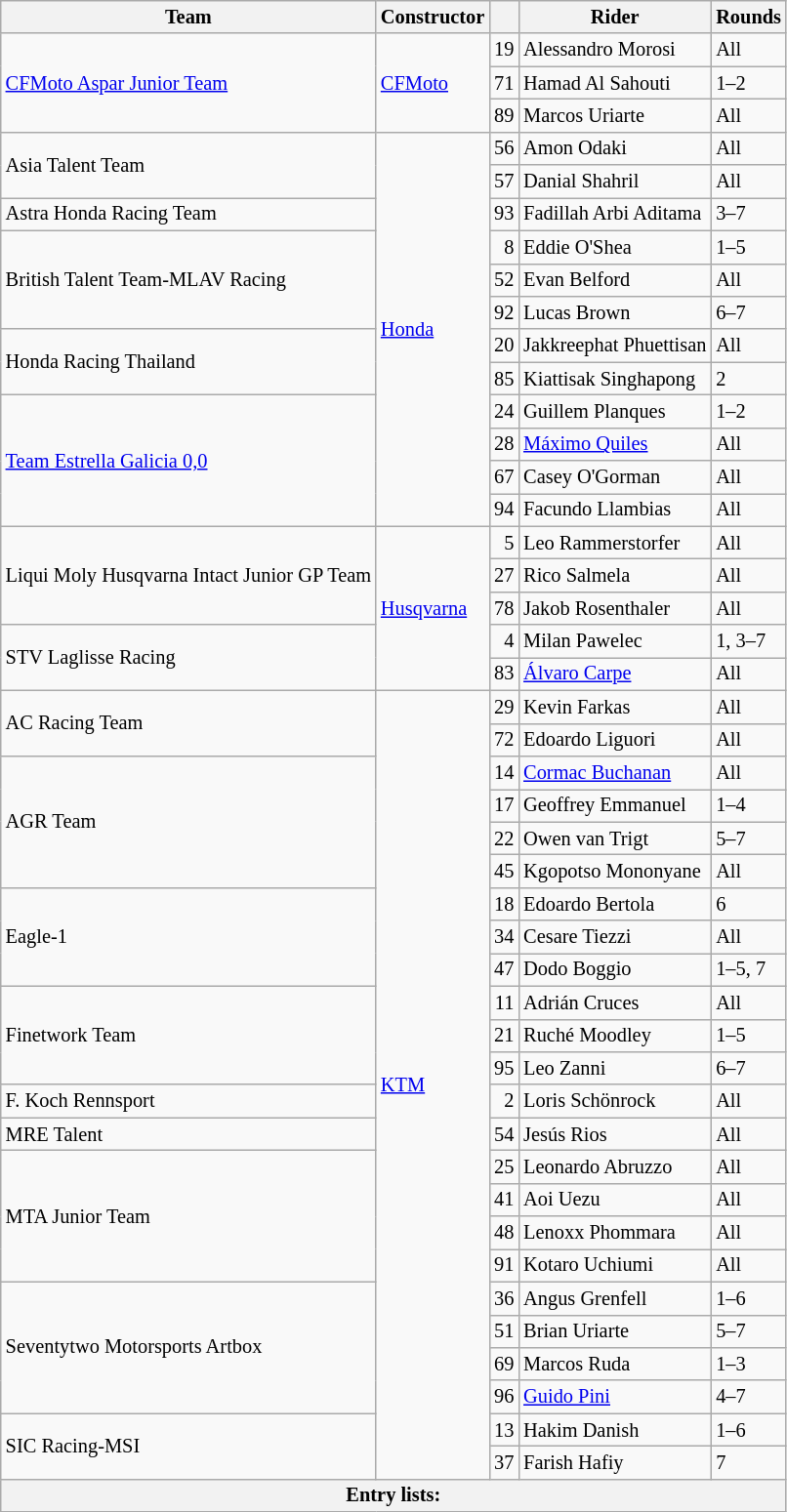<table class="wikitable" style="font-size:85%;">
<tr>
<th>Team</th>
<th>Constructor</th>
<th></th>
<th>Rider</th>
<th>Rounds</th>
</tr>
<tr>
<td rowspan="3"> <a href='#'>CFMoto Aspar Junior Team</a></td>
<td rowspan="3"><a href='#'>CFMoto</a></td>
<td align="right">19</td>
<td> Alessandro Morosi</td>
<td>All</td>
</tr>
<tr>
<td align="right">71</td>
<td> Hamad Al Sahouti</td>
<td>1–2</td>
</tr>
<tr>
<td align="right">89</td>
<td> Marcos Uriarte</td>
<td>All</td>
</tr>
<tr>
<td rowspan="2"> Asia Talent Team</td>
<td rowspan="12"><a href='#'>Honda</a></td>
<td align="right">56</td>
<td> Amon Odaki</td>
<td>All</td>
</tr>
<tr>
<td align="right">57</td>
<td> Danial Shahril</td>
<td>All</td>
</tr>
<tr>
<td> Astra Honda Racing Team</td>
<td align="right">93</td>
<td> Fadillah Arbi Aditama</td>
<td>3–7</td>
</tr>
<tr>
<td rowspan="3"> British Talent Team-MLAV Racing</td>
<td align="right">8</td>
<td> Eddie O'Shea</td>
<td>1–5</td>
</tr>
<tr>
<td align="right">52</td>
<td> Evan Belford</td>
<td>All</td>
</tr>
<tr>
<td align="right">92</td>
<td> Lucas Brown</td>
<td>6–7</td>
</tr>
<tr>
<td rowspan="2"> Honda Racing Thailand</td>
<td align="right">20</td>
<td> Jakkreephat Phuettisan</td>
<td>All</td>
</tr>
<tr>
<td align="right">85</td>
<td> Kiattisak Singhapong</td>
<td>2</td>
</tr>
<tr>
<td rowspan="4"> <a href='#'>Team Estrella Galicia 0,0</a></td>
<td align="right">24</td>
<td> Guillem Planques</td>
<td>1–2</td>
</tr>
<tr>
<td align="right">28</td>
<td> <a href='#'>Máximo Quiles</a></td>
<td>All</td>
</tr>
<tr>
<td align="right">67</td>
<td> Casey O'Gorman</td>
<td>All</td>
</tr>
<tr>
<td align="right">94</td>
<td> Facundo Llambias</td>
<td>All</td>
</tr>
<tr>
<td rowspan="3"> Liqui Moly Husqvarna Intact Junior GP Team</td>
<td rowspan="5"><a href='#'>Husqvarna</a></td>
<td align="right">5</td>
<td> Leo Rammerstorfer</td>
<td>All</td>
</tr>
<tr>
<td align="right">27</td>
<td> Rico Salmela</td>
<td>All</td>
</tr>
<tr>
<td align="right">78</td>
<td> Jakob Rosenthaler</td>
<td>All</td>
</tr>
<tr>
<td rowspan="2"> STV Laglisse Racing</td>
<td align="right">4</td>
<td> Milan Pawelec</td>
<td>1, 3–7</td>
</tr>
<tr>
<td align="right">83</td>
<td> <a href='#'>Álvaro Carpe</a></td>
<td>All</td>
</tr>
<tr>
<td rowspan="2"> AC Racing Team</td>
<td rowspan="24"><a href='#'>KTM</a></td>
<td align="right">29</td>
<td> Kevin Farkas</td>
<td>All</td>
</tr>
<tr>
<td align="right">72</td>
<td> Edoardo Liguori</td>
<td>All</td>
</tr>
<tr>
<td rowspan="4"> AGR Team</td>
<td align="right">14</td>
<td> <a href='#'>Cormac Buchanan</a></td>
<td>All</td>
</tr>
<tr>
<td align="right">17</td>
<td> Geoffrey Emmanuel</td>
<td>1–4</td>
</tr>
<tr>
<td align="right">22</td>
<td> Owen van Trigt</td>
<td>5–7</td>
</tr>
<tr>
<td align="right">45</td>
<td> Kgopotso Mononyane</td>
<td>All</td>
</tr>
<tr>
<td rowspan="3"> Eagle-1</td>
<td align="right">18</td>
<td> Edoardo Bertola</td>
<td>6</td>
</tr>
<tr>
<td align="right">34</td>
<td> Cesare Tiezzi</td>
<td>All</td>
</tr>
<tr>
<td align="right">47</td>
<td> Dodo Boggio</td>
<td>1–5, 7</td>
</tr>
<tr>
<td rowspan="3"> Finetwork Team</td>
<td align="right">11</td>
<td> Adrián Cruces</td>
<td>All</td>
</tr>
<tr>
<td align="right">21</td>
<td> Ruché Moodley</td>
<td>1–5</td>
</tr>
<tr>
<td align="right">95</td>
<td> Leo Zanni</td>
<td>6–7</td>
</tr>
<tr>
<td> F. Koch Rennsport</td>
<td align="right">2</td>
<td> Loris Schönrock</td>
<td>All</td>
</tr>
<tr>
<td> MRE Talent</td>
<td align="right">54</td>
<td> Jesús Rios</td>
<td>All</td>
</tr>
<tr>
<td rowspan="4"> MTA Junior Team</td>
<td align="right">25</td>
<td> Leonardo Abruzzo</td>
<td>All</td>
</tr>
<tr>
<td align="right">41</td>
<td> Aoi Uezu</td>
<td>All</td>
</tr>
<tr>
<td align="right">48</td>
<td> Lenoxx Phommara</td>
<td>All</td>
</tr>
<tr>
<td align="right">91</td>
<td> Kotaro Uchiumi</td>
<td>All</td>
</tr>
<tr>
<td rowspan="4"> Seventytwo Motorsports Artbox</td>
<td align="right">36</td>
<td> Angus Grenfell</td>
<td>1–6</td>
</tr>
<tr>
<td align="right">51</td>
<td> Brian Uriarte</td>
<td>5–7</td>
</tr>
<tr>
<td align="right">69</td>
<td> Marcos Ruda</td>
<td>1–3</td>
</tr>
<tr>
<td align="right">96</td>
<td> <a href='#'>Guido Pini</a></td>
<td>4–7</td>
</tr>
<tr>
<td rowspan=2> SIC Racing-MSI</td>
<td align="right">13</td>
<td> Hakim Danish</td>
<td>1–6</td>
</tr>
<tr>
<td align="right">37</td>
<td> Farish Hafiy</td>
<td>7</td>
</tr>
<tr>
<th colspan="5">Entry lists:</th>
</tr>
</table>
